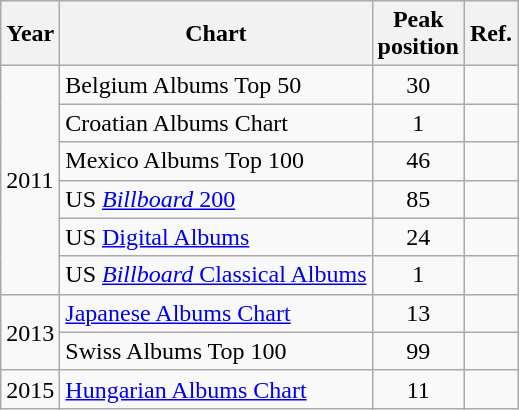<table class="wikitable">
<tr>
<th>Year</th>
<th>Chart</th>
<th>Peak<br> position</th>
<th>Ref.</th>
</tr>
<tr>
<td rowspan=6>2011</td>
<td>Belgium Albums Top 50</td>
<td align="center">30</td>
<td></td>
</tr>
<tr>
<td>Croatian Albums Chart</td>
<td align="center">1</td>
<td></td>
</tr>
<tr>
<td>Mexico Albums Top 100</td>
<td align="center">46</td>
<td></td>
</tr>
<tr>
<td>US <a href='#'><em>Billboard</em> 200</a></td>
<td align="center">85</td>
<td></td>
</tr>
<tr>
<td>US <a href='#'>Digital Albums</a></td>
<td align="center">24</td>
<td></td>
</tr>
<tr>
<td>US <a href='#'><em>Billboard</em> Classical Albums</a></td>
<td align="center">1</td>
<td></td>
</tr>
<tr>
<td rowspan=2>2013</td>
<td><a href='#'>Japanese Albums Chart</a></td>
<td align="center">13</td>
<td></td>
</tr>
<tr>
<td>Swiss Albums Top 100</td>
<td align="center">99</td>
<td></td>
</tr>
<tr>
<td>2015</td>
<td><a href='#'>Hungarian Albums Chart</a></td>
<td align="center">11</td>
<td></td>
</tr>
</table>
